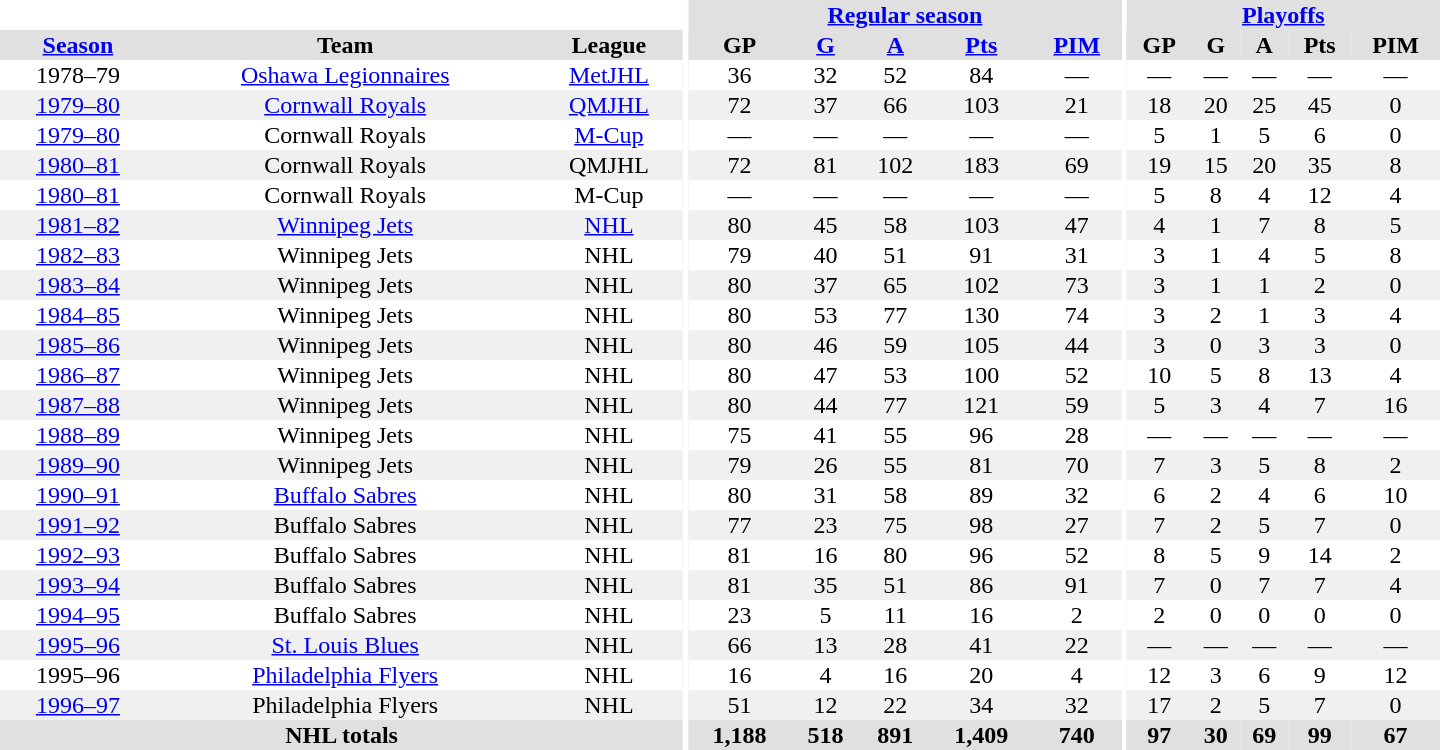<table border="0" cellpadding="1" cellspacing="0" style="text-align:center; width:60em">
<tr bgcolor="#e0e0e0">
<th colspan="3" bgcolor="#ffffff"></th>
<th rowspan="100" bgcolor="#ffffff"></th>
<th colspan="5"><a href='#'>Regular season</a></th>
<th rowspan="100" bgcolor="#ffffff"></th>
<th colspan="5"><a href='#'>Playoffs</a></th>
</tr>
<tr bgcolor="#e0e0e0">
<th><a href='#'>Season</a></th>
<th>Team</th>
<th>League</th>
<th>GP</th>
<th><a href='#'>G</a></th>
<th><a href='#'>A</a></th>
<th><a href='#'>Pts</a></th>
<th><a href='#'>PIM</a></th>
<th>GP</th>
<th>G</th>
<th>A</th>
<th>Pts</th>
<th>PIM</th>
</tr>
<tr>
<td>1978–79</td>
<td><a href='#'>Oshawa Legionnaires</a></td>
<td><a href='#'>MetJHL</a></td>
<td>36</td>
<td>32</td>
<td>52</td>
<td>84</td>
<td>—</td>
<td>—</td>
<td>—</td>
<td>—</td>
<td>—</td>
<td>—</td>
</tr>
<tr bgcolor="#f0f0f0">
<td><a href='#'>1979–80</a></td>
<td><a href='#'>Cornwall Royals</a></td>
<td><a href='#'>QMJHL</a></td>
<td>72</td>
<td>37</td>
<td>66</td>
<td>103</td>
<td>21</td>
<td>18</td>
<td>20</td>
<td>25</td>
<td>45</td>
<td>0</td>
</tr>
<tr>
<td><a href='#'>1979–80</a></td>
<td>Cornwall Royals</td>
<td><a href='#'>M-Cup</a></td>
<td>—</td>
<td>—</td>
<td>—</td>
<td>—</td>
<td>—</td>
<td>5</td>
<td>1</td>
<td>5</td>
<td>6</td>
<td>0</td>
</tr>
<tr bgcolor="#f0f0f0">
<td><a href='#'>1980–81</a></td>
<td>Cornwall Royals</td>
<td>QMJHL</td>
<td>72</td>
<td>81</td>
<td>102</td>
<td>183</td>
<td>69</td>
<td>19</td>
<td>15</td>
<td>20</td>
<td>35</td>
<td>8</td>
</tr>
<tr>
<td><a href='#'>1980–81</a></td>
<td>Cornwall Royals</td>
<td>M-Cup</td>
<td>—</td>
<td>—</td>
<td>—</td>
<td>—</td>
<td>—</td>
<td>5</td>
<td>8</td>
<td>4</td>
<td>12</td>
<td>4</td>
</tr>
<tr bgcolor="#f0f0f0">
<td><a href='#'>1981–82</a></td>
<td><a href='#'>Winnipeg Jets</a></td>
<td><a href='#'>NHL</a></td>
<td>80</td>
<td>45</td>
<td>58</td>
<td>103</td>
<td>47</td>
<td>4</td>
<td>1</td>
<td>7</td>
<td>8</td>
<td>5</td>
</tr>
<tr>
<td><a href='#'>1982–83</a></td>
<td>Winnipeg Jets</td>
<td>NHL</td>
<td>79</td>
<td>40</td>
<td>51</td>
<td>91</td>
<td>31</td>
<td>3</td>
<td>1</td>
<td>4</td>
<td>5</td>
<td>8</td>
</tr>
<tr bgcolor="#f0f0f0">
<td><a href='#'>1983–84</a></td>
<td>Winnipeg Jets</td>
<td>NHL</td>
<td>80</td>
<td>37</td>
<td>65</td>
<td>102</td>
<td>73</td>
<td>3</td>
<td>1</td>
<td>1</td>
<td>2</td>
<td>0</td>
</tr>
<tr>
<td><a href='#'>1984–85</a></td>
<td>Winnipeg Jets</td>
<td>NHL</td>
<td>80</td>
<td>53</td>
<td>77</td>
<td>130</td>
<td>74</td>
<td>3</td>
<td>2</td>
<td>1</td>
<td>3</td>
<td>4</td>
</tr>
<tr bgcolor="#f0f0f0">
<td><a href='#'>1985–86</a></td>
<td>Winnipeg Jets</td>
<td>NHL</td>
<td>80</td>
<td>46</td>
<td>59</td>
<td>105</td>
<td>44</td>
<td>3</td>
<td>0</td>
<td>3</td>
<td>3</td>
<td>0</td>
</tr>
<tr>
<td><a href='#'>1986–87</a></td>
<td>Winnipeg Jets</td>
<td>NHL</td>
<td>80</td>
<td>47</td>
<td>53</td>
<td>100</td>
<td>52</td>
<td>10</td>
<td>5</td>
<td>8</td>
<td>13</td>
<td>4</td>
</tr>
<tr bgcolor="#f0f0f0">
<td><a href='#'>1987–88</a></td>
<td>Winnipeg Jets</td>
<td>NHL</td>
<td>80</td>
<td>44</td>
<td>77</td>
<td>121</td>
<td>59</td>
<td>5</td>
<td>3</td>
<td>4</td>
<td>7</td>
<td>16</td>
</tr>
<tr>
<td><a href='#'>1988–89</a></td>
<td>Winnipeg Jets</td>
<td>NHL</td>
<td>75</td>
<td>41</td>
<td>55</td>
<td>96</td>
<td>28</td>
<td>—</td>
<td>—</td>
<td>—</td>
<td>—</td>
<td>—</td>
</tr>
<tr bgcolor="#f0f0f0">
<td><a href='#'>1989–90</a></td>
<td>Winnipeg Jets</td>
<td>NHL</td>
<td>79</td>
<td>26</td>
<td>55</td>
<td>81</td>
<td>70</td>
<td>7</td>
<td>3</td>
<td>5</td>
<td>8</td>
<td>2</td>
</tr>
<tr>
<td><a href='#'>1990–91</a></td>
<td><a href='#'>Buffalo Sabres</a></td>
<td>NHL</td>
<td>80</td>
<td>31</td>
<td>58</td>
<td>89</td>
<td>32</td>
<td>6</td>
<td>2</td>
<td>4</td>
<td>6</td>
<td>10</td>
</tr>
<tr bgcolor="#f0f0f0">
<td><a href='#'>1991–92</a></td>
<td>Buffalo Sabres</td>
<td>NHL</td>
<td>77</td>
<td>23</td>
<td>75</td>
<td>98</td>
<td>27</td>
<td>7</td>
<td>2</td>
<td>5</td>
<td>7</td>
<td>0</td>
</tr>
<tr>
<td><a href='#'>1992–93</a></td>
<td>Buffalo Sabres</td>
<td>NHL</td>
<td>81</td>
<td>16</td>
<td>80</td>
<td>96</td>
<td>52</td>
<td>8</td>
<td>5</td>
<td>9</td>
<td>14</td>
<td>2</td>
</tr>
<tr bgcolor="#f0f0f0">
<td><a href='#'>1993–94</a></td>
<td>Buffalo Sabres</td>
<td>NHL</td>
<td>81</td>
<td>35</td>
<td>51</td>
<td>86</td>
<td>91</td>
<td>7</td>
<td>0</td>
<td>7</td>
<td>7</td>
<td>4</td>
</tr>
<tr>
<td><a href='#'>1994–95</a></td>
<td>Buffalo Sabres</td>
<td>NHL</td>
<td>23</td>
<td>5</td>
<td>11</td>
<td>16</td>
<td>2</td>
<td>2</td>
<td>0</td>
<td>0</td>
<td>0</td>
<td>0</td>
</tr>
<tr bgcolor="#f0f0f0">
<td><a href='#'>1995–96</a></td>
<td><a href='#'>St. Louis Blues</a></td>
<td>NHL</td>
<td>66</td>
<td>13</td>
<td>28</td>
<td>41</td>
<td>22</td>
<td>—</td>
<td>—</td>
<td>—</td>
<td>—</td>
<td>—</td>
</tr>
<tr>
<td>1995–96</td>
<td><a href='#'>Philadelphia Flyers</a></td>
<td>NHL</td>
<td>16</td>
<td>4</td>
<td>16</td>
<td>20</td>
<td>4</td>
<td>12</td>
<td>3</td>
<td>6</td>
<td>9</td>
<td>12</td>
</tr>
<tr bgcolor="#f0f0f0">
<td><a href='#'>1996–97</a></td>
<td>Philadelphia Flyers</td>
<td>NHL</td>
<td>51</td>
<td>12</td>
<td>22</td>
<td>34</td>
<td>32</td>
<td>17</td>
<td>2</td>
<td>5</td>
<td>7</td>
<td>0</td>
</tr>
<tr bgcolor="#e0e0e0">
<th colspan="3">NHL totals</th>
<th>1,188</th>
<th>518</th>
<th>891</th>
<th>1,409</th>
<th>740</th>
<th>97</th>
<th>30</th>
<th>69</th>
<th>99</th>
<th>67</th>
</tr>
</table>
